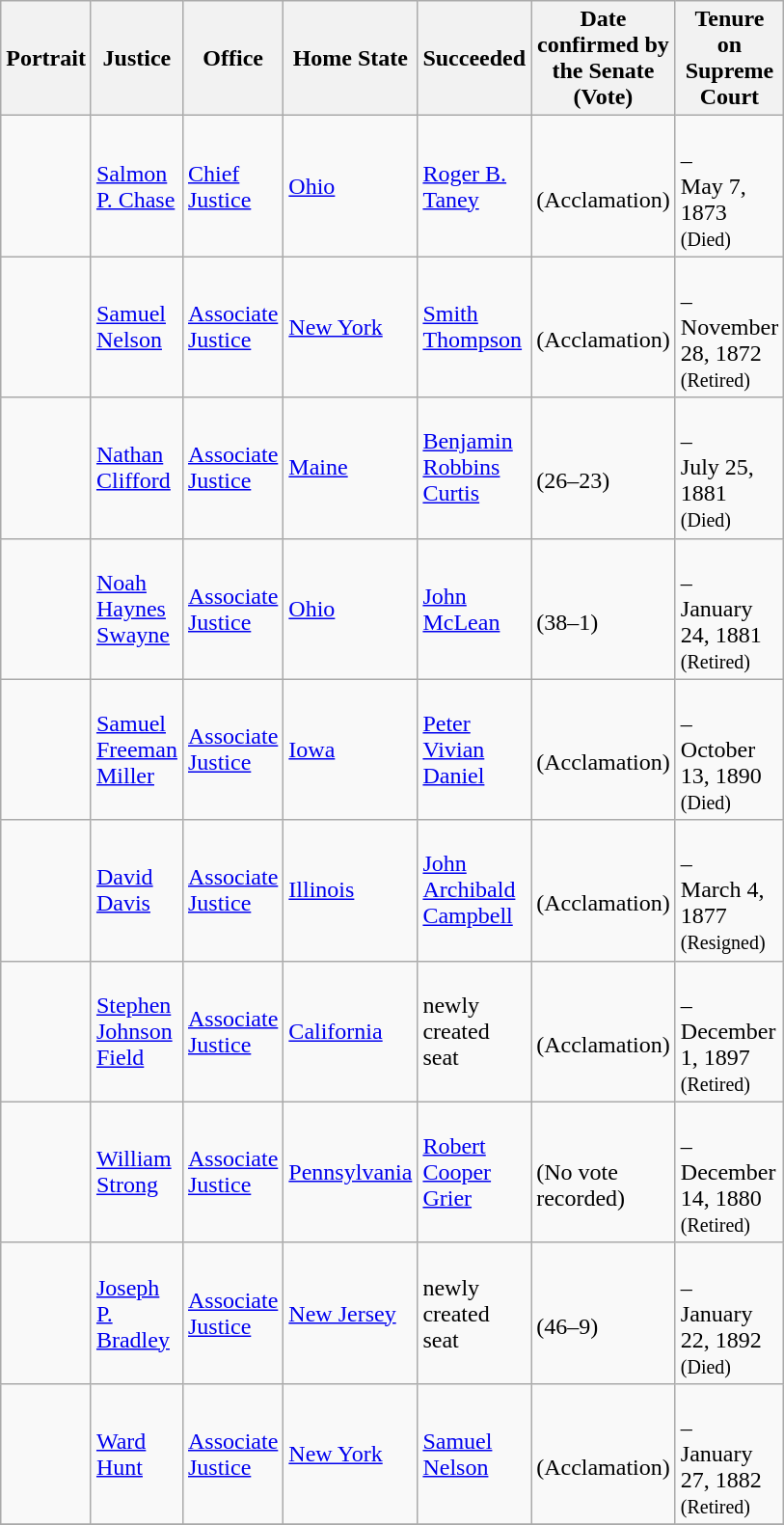<table class="wikitable sortable">
<tr>
<th scope="col" style="width: 10px;">Portrait</th>
<th scope="col" style="width: 10px;">Justice</th>
<th scope="col" style="width: 10px;">Office</th>
<th scope="col" style="width: 10px;">Home State</th>
<th scope="col" style="width: 10px;">Succeeded</th>
<th scope="col" style="width: 10px;">Date confirmed by the Senate<br>(Vote)</th>
<th scope="col" style="width: 10px;">Tenure on Supreme Court</th>
</tr>
<tr>
<td></td>
<td><a href='#'>Salmon P. Chase</a></td>
<td><a href='#'>Chief Justice</a></td>
<td><a href='#'>Ohio</a></td>
<td><a href='#'>Roger B. Taney</a></td>
<td><br>(Acclamation)</td>
<td><br>–<br>May 7, 1873<br><small>(Died)</small></td>
</tr>
<tr>
<td></td>
<td><a href='#'>Samuel Nelson</a></td>
<td><a href='#'>Associate Justice</a></td>
<td><a href='#'>New York</a></td>
<td><a href='#'>Smith Thompson</a></td>
<td><br>(Acclamation)</td>
<td><br>–<br>November 28, 1872<br><small>(Retired)</small></td>
</tr>
<tr>
<td></td>
<td><a href='#'>Nathan Clifford</a></td>
<td><a href='#'>Associate Justice</a></td>
<td><a href='#'>Maine</a></td>
<td><a href='#'>Benjamin Robbins Curtis</a></td>
<td><br>(26–23)</td>
<td><br>–<br>July 25, 1881<br><small>(Died)</small></td>
</tr>
<tr>
<td></td>
<td><a href='#'>Noah Haynes Swayne</a></td>
<td><a href='#'>Associate Justice</a></td>
<td><a href='#'>Ohio</a></td>
<td><a href='#'>John McLean</a></td>
<td><br>(38–1)</td>
<td><br>–<br>January 24, 1881<br><small>(Retired)</small></td>
</tr>
<tr>
<td></td>
<td><a href='#'>Samuel Freeman Miller</a></td>
<td><a href='#'>Associate Justice</a></td>
<td><a href='#'>Iowa</a></td>
<td><a href='#'>Peter Vivian Daniel</a></td>
<td><br>(Acclamation)</td>
<td><br>–<br>October 13, 1890<br><small>(Died)</small></td>
</tr>
<tr>
<td></td>
<td><a href='#'>David Davis</a></td>
<td><a href='#'>Associate Justice</a></td>
<td><a href='#'>Illinois</a></td>
<td><a href='#'>John Archibald Campbell</a></td>
<td><br>(Acclamation)</td>
<td><br>–<br>March 4, 1877<br><small>(Resigned)</small></td>
</tr>
<tr>
<td></td>
<td><a href='#'>Stephen Johnson Field</a></td>
<td><a href='#'>Associate Justice</a></td>
<td><a href='#'>California</a></td>
<td>newly created seat</td>
<td><br>(Acclamation)</td>
<td><br>–<br>December 1, 1897<br><small>(Retired)</small></td>
</tr>
<tr>
<td></td>
<td><a href='#'>William Strong</a></td>
<td><a href='#'>Associate Justice</a></td>
<td><a href='#'>Pennsylvania</a></td>
<td><a href='#'>Robert Cooper Grier</a></td>
<td><br>(No vote recorded)</td>
<td><br>–<br>December 14, 1880<br><small>(Retired)</small></td>
</tr>
<tr>
<td></td>
<td><a href='#'>Joseph P. Bradley</a></td>
<td><a href='#'>Associate Justice</a></td>
<td><a href='#'>New Jersey</a></td>
<td>newly created seat</td>
<td><br>(46–9)</td>
<td><br>–<br>January 22, 1892<br><small>(Died)</small></td>
</tr>
<tr>
<td></td>
<td><a href='#'>Ward Hunt</a></td>
<td><a href='#'>Associate Justice</a></td>
<td><a href='#'>New York</a></td>
<td><a href='#'>Samuel Nelson</a></td>
<td><br>(Acclamation)</td>
<td><br>–<br>January 27, 1882<br><small>(Retired)</small></td>
</tr>
<tr>
</tr>
</table>
